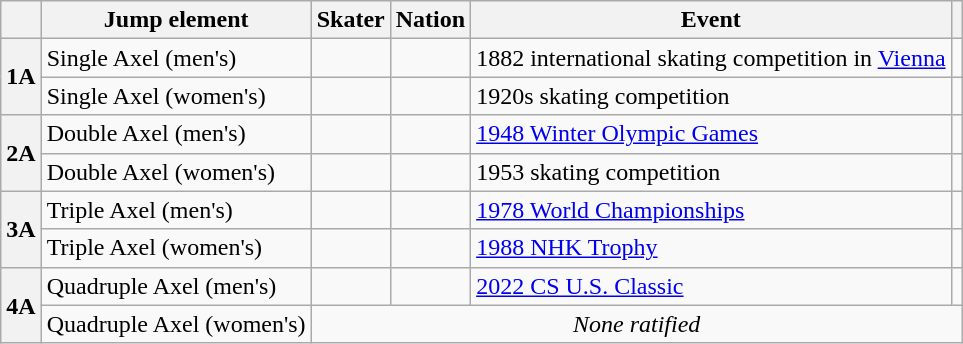<table class="wikitable sortable">
<tr>
<th scope=col></th>
<th scope=col>Jump element</th>
<th scope=col>Skater</th>
<th scope=col>Nation</th>
<th scope=col>Event</th>
<th scope=col class="unsortable"></th>
</tr>
<tr>
<th scope=row rowspan=2>1A</th>
<td>Single Axel (men's)</td>
<td></td>
<td></td>
<td>1882 international skating competition in <a href='#'>Vienna</a></td>
<td></td>
</tr>
<tr>
<td>Single Axel (women's)</td>
<td></td>
<td></td>
<td>1920s skating competition</td>
<td></td>
</tr>
<tr>
<th scope=row rowspan=2>2A</th>
<td>Double Axel (men's)</td>
<td></td>
<td></td>
<td><a href='#'>1948 Winter Olympic Games</a></td>
<td></td>
</tr>
<tr>
<td>Double Axel (women's)</td>
<td></td>
<td></td>
<td>1953 skating competition</td>
<td></td>
</tr>
<tr>
<th scope=row rowspan=2>3A</th>
<td>Triple Axel (men's)</td>
<td></td>
<td></td>
<td><a href='#'>1978 World Championships</a></td>
<td></td>
</tr>
<tr>
<td>Triple Axel (women's)</td>
<td></td>
<td></td>
<td><a href='#'>1988 NHK Trophy</a></td>
<td></td>
</tr>
<tr>
<th scope=row rowspan=2>4A</th>
<td>Quadruple Axel (men's)</td>
<td></td>
<td></td>
<td><a href='#'>2022 CS U.S. Classic</a></td>
<td></td>
</tr>
<tr>
<td>Quadruple Axel (women's)</td>
<td colspan=4 align=center><em>None ratified</em></td>
</tr>
</table>
